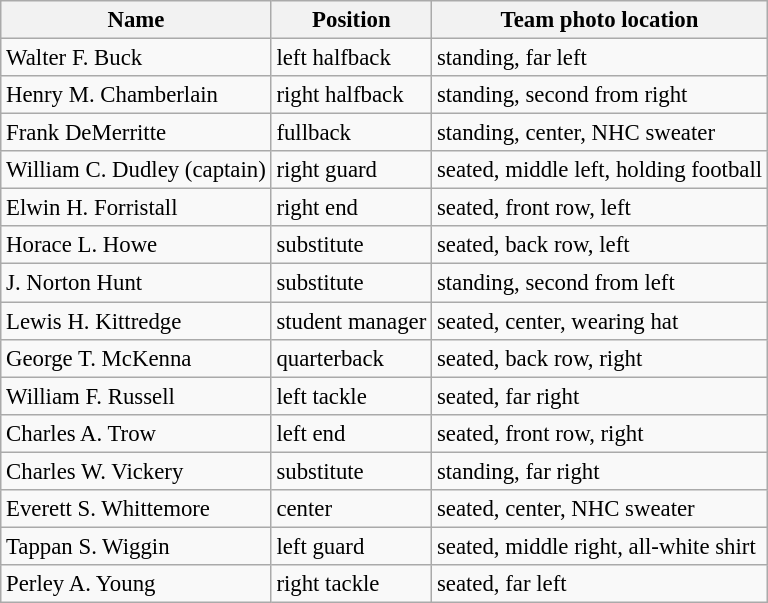<table class="wikitable" style="text-align:left; font-size: 95%;">
<tr>
<th>Name</th>
<th>Position</th>
<th>Team photo location</th>
</tr>
<tr>
<td>Walter F. Buck</td>
<td>left halfback</td>
<td>standing, far left</td>
</tr>
<tr>
<td>Henry M. Chamberlain</td>
<td>right halfback</td>
<td>standing, second from right</td>
</tr>
<tr>
<td>Frank DeMerritte</td>
<td>fullback</td>
<td>standing, center, NHC sweater</td>
</tr>
<tr>
<td>William C. Dudley (captain)</td>
<td>right guard</td>
<td>seated, middle left, holding football</td>
</tr>
<tr>
<td>Elwin H. Forristall</td>
<td>right end</td>
<td>seated, front row, left</td>
</tr>
<tr>
<td>Horace L. Howe</td>
<td>substitute</td>
<td>seated, back row, left</td>
</tr>
<tr>
<td>J. Norton Hunt</td>
<td>substitute</td>
<td>standing, second from left</td>
</tr>
<tr>
<td>Lewis H. Kittredge</td>
<td>student manager</td>
<td>seated, center, wearing hat</td>
</tr>
<tr>
<td>George T. McKenna</td>
<td>quarterback</td>
<td>seated, back row, right</td>
</tr>
<tr>
<td>William F. Russell</td>
<td>left tackle</td>
<td>seated, far right</td>
</tr>
<tr>
<td>Charles A. Trow</td>
<td>left end</td>
<td>seated, front row, right</td>
</tr>
<tr>
<td>Charles W. Vickery</td>
<td>substitute</td>
<td>standing, far right</td>
</tr>
<tr>
<td>Everett S. Whittemore</td>
<td>center</td>
<td>seated, center, NHC sweater</td>
</tr>
<tr>
<td>Tappan S. Wiggin</td>
<td>left guard</td>
<td>seated, middle right, all-white shirt</td>
</tr>
<tr>
<td>Perley A. Young</td>
<td>right tackle</td>
<td>seated, far left</td>
</tr>
</table>
